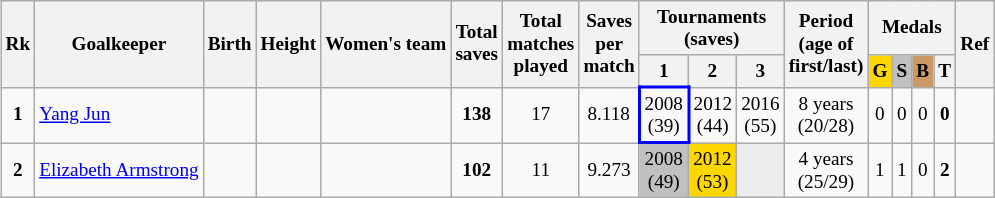<table class="wikitable sortable" style="text-align: center; font-size: 80%; margin-left: 1em;">
<tr>
<th rowspan="2">Rk</th>
<th rowspan="2">Goalkeeper</th>
<th rowspan="2">Birth</th>
<th rowspan="2">Height</th>
<th rowspan="2">Women's team</th>
<th rowspan="2">Total<br>saves</th>
<th rowspan="2">Total<br>matches<br>played</th>
<th rowspan="2">Saves<br>per<br>match</th>
<th colspan="3">Tournaments<br>(saves)</th>
<th rowspan="2">Period<br>(age of<br>first/last)</th>
<th colspan="4">Medals</th>
<th rowspan="2" class="unsortable">Ref</th>
</tr>
<tr>
<th>1</th>
<th class="unsortable">2</th>
<th class="unsortable">3</th>
<th style="background-color: gold;">G</th>
<th style="background-color: silver;">S</th>
<th style="background-color: #cc9966;">B</th>
<th>T</th>
</tr>
<tr>
<td><strong>1</strong></td>
<td style="text-align: left;" data-sort-value="Yang, Jun"><a href='#'>Yang Jun</a></td>
<td></td>
<td></td>
<td style="text-align: left;"></td>
<td><strong>138</strong></td>
<td>17</td>
<td>8.118</td>
<td style="border: 2px solid blue;">2008<br>(39)</td>
<td>2012<br>(44)</td>
<td>2016<br>(55)</td>
<td>8 years<br>(20/28)</td>
<td>0</td>
<td>0</td>
<td>0</td>
<td><strong>0</strong></td>
<td></td>
</tr>
<tr>
<td><strong>2</strong></td>
<td style="text-align: left;" data-sort-value="Armstrong, Elizabeth"><a href='#'>Elizabeth Armstrong</a></td>
<td></td>
<td></td>
<td style="text-align: left;"></td>
<td><strong>102</strong></td>
<td>11</td>
<td>9.273</td>
<td style="background-color: silver;">2008<br>(49)</td>
<td style="background-color: gold;">2012<br>(53)</td>
<td style="background-color: #ececec;"></td>
<td>4 years<br>(25/29)</td>
<td>1</td>
<td>1</td>
<td>0</td>
<td><strong>2</strong></td>
<td></td>
</tr>
</table>
